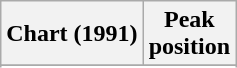<table class="wikitable sortable">
<tr>
<th>Chart (1991)</th>
<th>Peak<br>position</th>
</tr>
<tr>
</tr>
<tr>
</tr>
</table>
